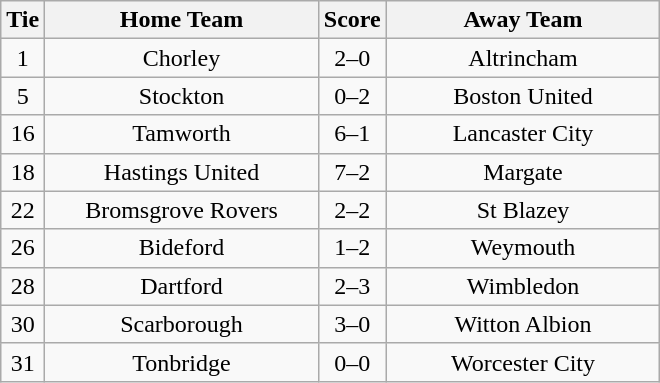<table class="wikitable" style="text-align:center;">
<tr>
<th width=20>Tie</th>
<th width=175>Home Team</th>
<th width=20>Score</th>
<th width=175>Away Team</th>
</tr>
<tr>
<td>1</td>
<td>Chorley</td>
<td>2–0</td>
<td>Altrincham</td>
</tr>
<tr>
<td>5</td>
<td>Stockton</td>
<td>0–2</td>
<td>Boston United</td>
</tr>
<tr>
<td>16</td>
<td>Tamworth</td>
<td>6–1</td>
<td>Lancaster City</td>
</tr>
<tr>
<td>18</td>
<td>Hastings United</td>
<td>7–2</td>
<td>Margate</td>
</tr>
<tr>
<td>22</td>
<td>Bromsgrove Rovers</td>
<td>2–2</td>
<td>St Blazey</td>
</tr>
<tr>
<td>26</td>
<td>Bideford</td>
<td>1–2</td>
<td>Weymouth</td>
</tr>
<tr>
<td>28</td>
<td>Dartford</td>
<td>2–3</td>
<td>Wimbledon</td>
</tr>
<tr>
<td>30</td>
<td>Scarborough</td>
<td>3–0</td>
<td>Witton Albion</td>
</tr>
<tr>
<td>31</td>
<td>Tonbridge</td>
<td>0–0</td>
<td>Worcester City</td>
</tr>
</table>
